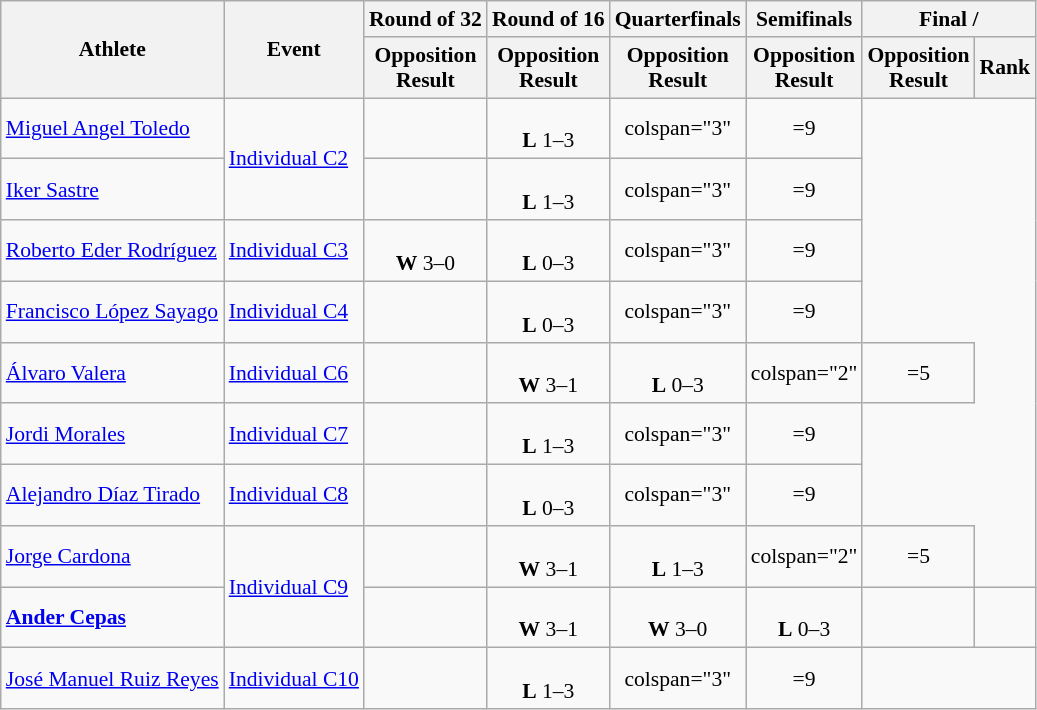<table class=wikitable style="font-size:90%">
<tr align=center>
<th rowspan="2">Athlete</th>
<th rowspan="2">Event</th>
<th>Round of 32</th>
<th>Round of 16</th>
<th>Quarterfinals</th>
<th>Semifinals</th>
<th colspan="2">Final / </th>
</tr>
<tr>
<th>Opposition<br>Result</th>
<th>Opposition<br>Result</th>
<th>Opposition<br>Result</th>
<th>Opposition<br>Result</th>
<th>Opposition<br>Result</th>
<th>Rank</th>
</tr>
<tr align=center>
<td align=left><a href='#'>Miguel Angel Toledo</a></td>
<td align=left rowspan=2><a href='#'>Individual C2</a></td>
<td></td>
<td><br><strong>L</strong> 1–3</td>
<td>colspan="3" </td>
<td>=9</td>
</tr>
<tr align=center>
<td align=left><a href='#'>Iker Sastre</a></td>
<td></td>
<td><br><strong>L</strong> 1–3</td>
<td>colspan="3" </td>
<td>=9</td>
</tr>
<tr align=center>
<td align=left><a href='#'>Roberto Eder Rodríguez</a></td>
<td align=left><a href='#'>Individual C3</a></td>
<td><br><strong>W</strong> 3–0</td>
<td><br><strong>L</strong> 0–3</td>
<td>colspan="3" </td>
<td>=9</td>
</tr>
<tr align=center>
<td align=left><a href='#'>Francisco López Sayago</a></td>
<td align=left><a href='#'>Individual C4</a></td>
<td></td>
<td><br><strong>L</strong> 0–3</td>
<td>colspan="3" </td>
<td>=9</td>
</tr>
<tr align=center>
<td align=left><a href='#'>Álvaro Valera</a></td>
<td align=left><a href='#'>Individual C6</a></td>
<td></td>
<td><br><strong>W</strong> 3–1</td>
<td><br><strong>L</strong> 0–3</td>
<td>colspan="2" </td>
<td>=5</td>
</tr>
<tr align=center>
<td align=left><a href='#'>Jordi Morales</a></td>
<td align=left><a href='#'>Individual C7</a></td>
<td></td>
<td><br><strong>L</strong> 1–3</td>
<td>colspan="3" </td>
<td>=9</td>
</tr>
<tr align=center>
<td align=left><a href='#'>Alejandro Díaz Tirado</a></td>
<td align=left><a href='#'>Individual C8</a></td>
<td></td>
<td><br><strong>L</strong> 0–3</td>
<td>colspan="3" </td>
<td>=9</td>
</tr>
<tr align=center>
<td align=left><a href='#'>Jorge Cardona</a></td>
<td align=left rowspan=2><a href='#'>Individual C9</a></td>
<td></td>
<td><br><strong>W</strong> 3–1</td>
<td><br><strong>L</strong> 1–3</td>
<td>colspan="2" </td>
<td>=5</td>
</tr>
<tr align=center>
<td align=left><strong><a href='#'>Ander Cepas</a></strong></td>
<td></td>
<td><br><strong>W</strong> 3–1</td>
<td><br><strong>W</strong> 3–0</td>
<td><br><strong>L</strong> 0–3</td>
<td></td>
<td></td>
</tr>
<tr align=center>
<td align=left><a href='#'>José Manuel Ruiz Reyes</a></td>
<td align=left><a href='#'>Individual C10</a></td>
<td></td>
<td><br><strong>L</strong> 1–3</td>
<td>colspan="3" </td>
<td>=9</td>
</tr>
</table>
